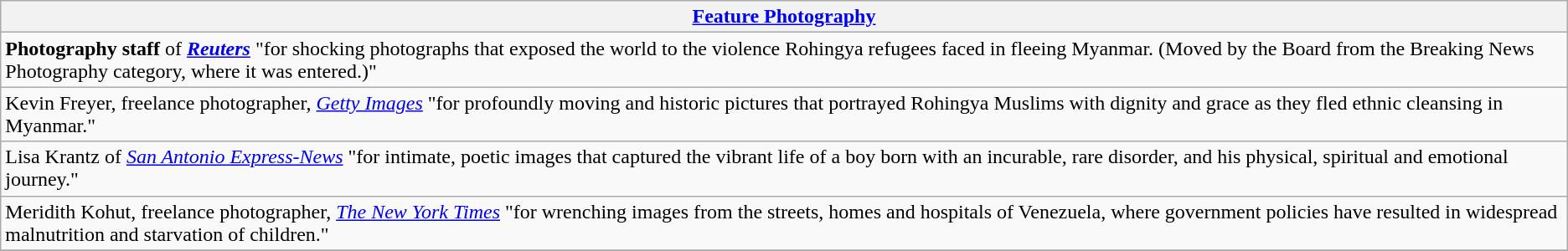<table class="wikitable" style="float:left; float:none;">
<tr>
<th><a href='#'>Feature Photography</a></th>
</tr>
<tr>
<td><strong>Photography staff</strong> of <strong><em><a href='#'>Reuters</a></em></strong> "for shocking photographs that exposed the world to the violence Rohingya refugees faced in fleeing Myanmar. (Moved by the Board from the Breaking News Photography category, where it was entered.)"</td>
</tr>
<tr>
<td>Kevin Freyer, freelance photographer, <em><a href='#'>Getty Images</a></em> "for profoundly moving and historic pictures that portrayed Rohingya Muslims with dignity and grace as they fled ethnic cleansing in Myanmar."</td>
</tr>
<tr>
<td>Lisa Krantz of <em><a href='#'>San Antonio Express-News</a></em> "for intimate, poetic images that captured the vibrant life of a boy born with an incurable, rare disorder, and his physical, spiritual and emotional journey."</td>
</tr>
<tr>
<td>Meridith Kohut, freelance photographer, <em><a href='#'>The New York Times</a></em> "for wrenching images from the streets, homes and hospitals of Venezuela, where government policies have resulted in widespread malnutrition and starvation of children."</td>
</tr>
<tr>
</tr>
</table>
